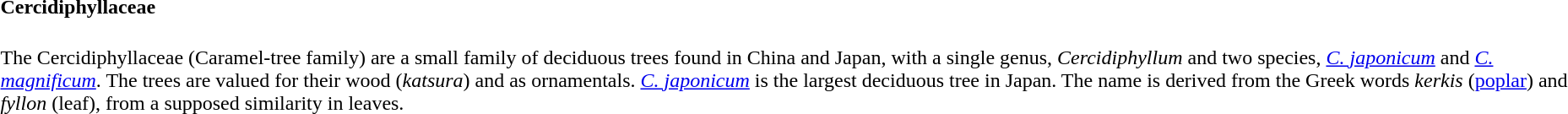<table>
<tr>
<td><br><h4>Cercidiphyllaceae</h4>
The Cercidiphyllaceae (Caramel-tree family) are a small family of deciduous trees found in China and Japan, with a single genus, <em>Cercidiphyllum</em> and two species, <em><a href='#'>C. japonicum</a></em> and <em><a href='#'>C. magnificum</a></em>. The trees are valued for their wood (<em>katsura</em>) and as ornamentals. <em><a href='#'>C. japonicum</a></em> is the largest deciduous tree in Japan. The name is derived from the Greek words <em>kerkis</em> (<a href='#'>poplar</a>) and <em>fyllon</em> (leaf), from a supposed similarity in leaves.</td>
</tr>
</table>
